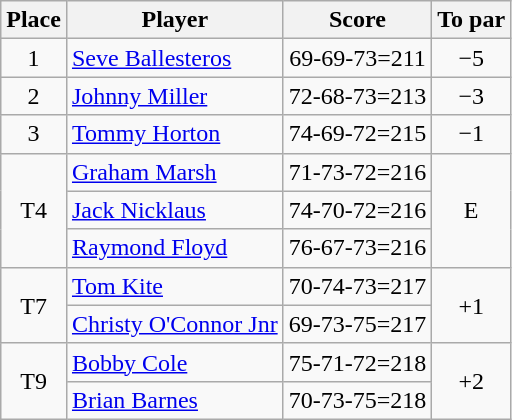<table class="wikitable">
<tr>
<th>Place</th>
<th>Player</th>
<th>Score</th>
<th>To par</th>
</tr>
<tr>
<td align=center>1</td>
<td> <a href='#'>Seve Ballesteros</a></td>
<td align=center>69-69-73=211</td>
<td align=center>−5</td>
</tr>
<tr>
<td align=center>2</td>
<td> <a href='#'>Johnny Miller</a></td>
<td align=center>72-68-73=213</td>
<td align=center>−3</td>
</tr>
<tr>
<td align=center>3</td>
<td> <a href='#'>Tommy Horton</a></td>
<td align=center>74-69-72=215</td>
<td align=center>−1</td>
</tr>
<tr>
<td rowspan="3" align=center>T4</td>
<td> <a href='#'>Graham Marsh</a></td>
<td align=center>71-73-72=216</td>
<td rowspan="3" align=center>E</td>
</tr>
<tr>
<td> <a href='#'>Jack Nicklaus</a></td>
<td align=center>74-70-72=216</td>
</tr>
<tr>
<td> <a href='#'>Raymond Floyd</a></td>
<td align=center>76-67-73=216</td>
</tr>
<tr>
<td rowspan="2" align=center>T7</td>
<td> <a href='#'>Tom Kite</a></td>
<td align=center>70-74-73=217</td>
<td rowspan="2" align=center>+1</td>
</tr>
<tr>
<td> <a href='#'>Christy O'Connor Jnr</a></td>
<td align=center>69-73-75=217</td>
</tr>
<tr>
<td rowspan="2" align=center>T9</td>
<td> <a href='#'>Bobby Cole</a></td>
<td align=center>75-71-72=218</td>
<td rowspan="2" align=center>+2</td>
</tr>
<tr>
<td> <a href='#'>Brian Barnes</a></td>
<td align=center>70-73-75=218</td>
</tr>
</table>
